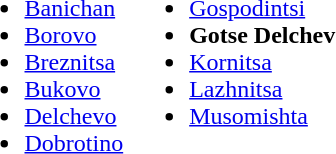<table>
<tr>
<td valign="top"><br><ul><li><a href='#'>Banichan</a></li><li><a href='#'>Borovo</a></li><li><a href='#'>Breznitsa</a></li><li><a href='#'>Bukovo</a></li><li><a href='#'>Delchevo</a></li><li><a href='#'>Dobrotino</a></li></ul></td>
<td valign="top"><br><ul><li><a href='#'>Gospodintsi</a></li><li><strong>Gotse Delchev</strong></li><li><a href='#'>Kornitsa</a></li><li><a href='#'>Lazhnitsa</a></li><li><a href='#'>Musomishta</a></li></ul></td>
</tr>
</table>
